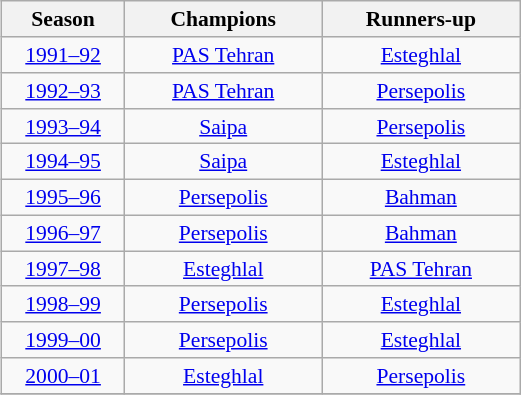<table class="wikitable" style="text-align:center;margin-left:1em;font-size:90%;float:right">
<tr>
<th style="width:75px;">Season</th>
<th style="width:125px;">Champions</th>
<th style="width:125px;">Runners-up</th>
</tr>
<tr>
<td style="text-align:center;"><a href='#'>1991–92</a></td>
<td><a href='#'>PAS Tehran</a></td>
<td><a href='#'>Esteghlal</a></td>
</tr>
<tr>
<td style="text-align:center;"><a href='#'>1992–93</a></td>
<td><a href='#'>PAS Tehran</a></td>
<td><a href='#'>Persepolis</a></td>
</tr>
<tr>
<td style="text-align:center;"><a href='#'>1993–94</a></td>
<td><a href='#'>Saipa</a></td>
<td><a href='#'>Persepolis</a></td>
</tr>
<tr>
<td style="text-align:center;"><a href='#'>1994–95</a></td>
<td><a href='#'>Saipa</a></td>
<td><a href='#'>Esteghlal</a></td>
</tr>
<tr>
<td style="text-align:center;"><a href='#'>1995–96</a></td>
<td><a href='#'>Persepolis</a></td>
<td><a href='#'>Bahman</a></td>
</tr>
<tr>
<td style="text-align:center;"><a href='#'>1996–97</a></td>
<td><a href='#'>Persepolis</a></td>
<td><a href='#'>Bahman</a></td>
</tr>
<tr>
<td style="text-align:center;"><a href='#'>1997–98</a></td>
<td><a href='#'>Esteghlal</a></td>
<td><a href='#'>PAS Tehran</a></td>
</tr>
<tr>
<td style="text-align:center;"><a href='#'>1998–99</a></td>
<td><a href='#'>Persepolis</a></td>
<td><a href='#'>Esteghlal</a></td>
</tr>
<tr>
<td style="text-align:center;"><a href='#'>1999–00</a></td>
<td><a href='#'>Persepolis</a></td>
<td><a href='#'>Esteghlal</a></td>
</tr>
<tr>
<td style="text-align:center;"><a href='#'>2000–01</a></td>
<td><a href='#'>Esteghlal</a></td>
<td><a href='#'>Persepolis</a></td>
</tr>
<tr>
</tr>
</table>
